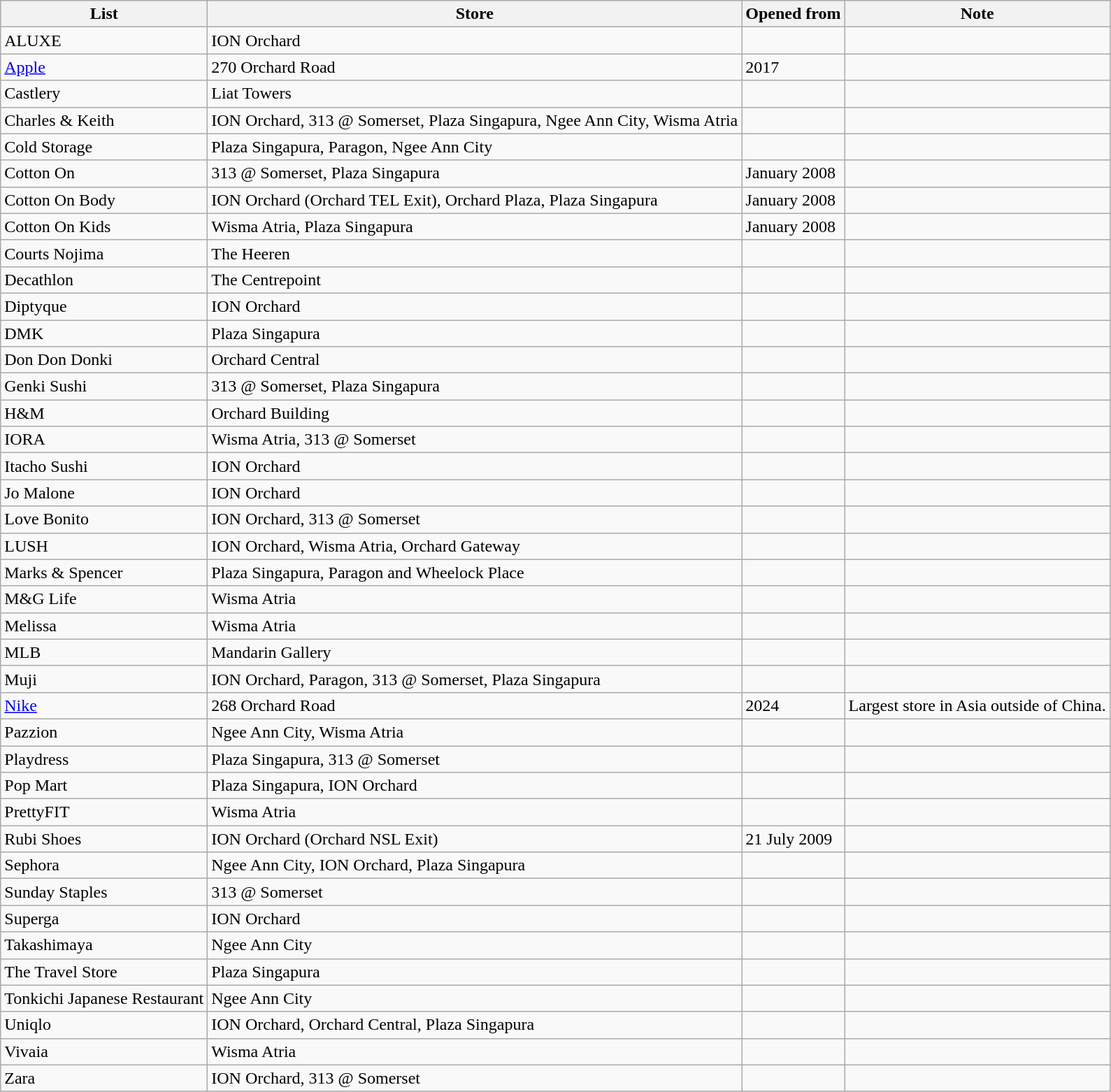<table class="wikitable">
<tr>
<th>List</th>
<th>Store</th>
<th>Opened from</th>
<th>Note</th>
</tr>
<tr>
<td>ALUXE</td>
<td>ION Orchard</td>
<td></td>
<td></td>
</tr>
<tr>
<td><a href='#'>Apple</a></td>
<td>270 Orchard Road</td>
<td>2017</td>
<td></td>
</tr>
<tr>
<td>Castlery</td>
<td>Liat Towers</td>
<td></td>
<td></td>
</tr>
<tr>
<td>Charles & Keith</td>
<td>ION Orchard, 313 @ Somerset, Plaza Singapura, Ngee Ann City, Wisma Atria</td>
<td></td>
<td></td>
</tr>
<tr>
<td>Cold Storage</td>
<td>Plaza Singapura, Paragon, Ngee Ann City</td>
<td></td>
<td></td>
</tr>
<tr>
<td>Cotton On</td>
<td>313 @ Somerset, Plaza Singapura</td>
<td>January 2008</td>
<td></td>
</tr>
<tr>
<td>Cotton On Body</td>
<td>ION Orchard (Orchard TEL Exit), Orchard Plaza, Plaza Singapura</td>
<td>January 2008</td>
<td></td>
</tr>
<tr>
<td>Cotton On Kids</td>
<td>Wisma Atria, Plaza Singapura</td>
<td>January 2008</td>
<td></td>
</tr>
<tr>
<td>Courts Nojima</td>
<td>The Heeren</td>
<td></td>
<td></td>
</tr>
<tr>
<td>Decathlon</td>
<td>The Centrepoint</td>
<td></td>
<td></td>
</tr>
<tr>
<td>Diptyque</td>
<td>ION Orchard</td>
<td></td>
<td></td>
</tr>
<tr>
<td>DMK</td>
<td>Plaza Singapura</td>
<td></td>
<td></td>
</tr>
<tr>
<td>Don Don Donki</td>
<td>Orchard Central</td>
<td></td>
<td></td>
</tr>
<tr>
<td>Genki Sushi</td>
<td>313 @ Somerset, Plaza Singapura</td>
<td></td>
<td></td>
</tr>
<tr>
<td>H&M</td>
<td>Orchard Building</td>
<td></td>
<td></td>
</tr>
<tr>
<td>IORA</td>
<td>Wisma Atria, 313 @ Somerset</td>
<td></td>
<td></td>
</tr>
<tr>
<td>Itacho Sushi</td>
<td>ION Orchard</td>
<td></td>
<td></td>
</tr>
<tr>
<td>Jo Malone</td>
<td>ION Orchard</td>
<td></td>
<td></td>
</tr>
<tr>
<td>Love Bonito</td>
<td>ION Orchard, 313 @ Somerset</td>
<td></td>
<td></td>
</tr>
<tr>
<td>LUSH</td>
<td>ION Orchard, Wisma Atria, Orchard Gateway</td>
<td></td>
<td></td>
</tr>
<tr>
<td>Marks & Spencer</td>
<td>Plaza Singapura, Paragon and Wheelock Place</td>
<td></td>
<td></td>
</tr>
<tr>
<td>M&G Life</td>
<td>Wisma Atria</td>
<td></td>
<td></td>
</tr>
<tr>
<td>Melissa</td>
<td>Wisma Atria</td>
<td></td>
<td></td>
</tr>
<tr>
<td>MLB</td>
<td>Mandarin Gallery</td>
<td></td>
<td></td>
</tr>
<tr>
<td>Muji</td>
<td>ION Orchard, Paragon, 313 @ Somerset, Plaza Singapura</td>
<td></td>
<td></td>
</tr>
<tr>
<td><a href='#'>Nike</a></td>
<td>268 Orchard Road</td>
<td>2024</td>
<td>Largest store in Asia outside of China.</td>
</tr>
<tr>
<td>Pazzion</td>
<td>Ngee Ann City, Wisma Atria</td>
<td></td>
<td></td>
</tr>
<tr>
<td>Playdress</td>
<td>Plaza Singapura, 313 @ Somerset</td>
<td></td>
<td></td>
</tr>
<tr>
<td>Pop Mart</td>
<td>Plaza Singapura, ION Orchard</td>
<td></td>
<td></td>
</tr>
<tr>
<td>PrettyFIT</td>
<td>Wisma Atria</td>
<td></td>
<td></td>
</tr>
<tr>
<td>Rubi Shoes</td>
<td>ION Orchard (Orchard NSL Exit)</td>
<td>21 July 2009</td>
<td></td>
</tr>
<tr>
<td>Sephora</td>
<td>Ngee Ann City, ION Orchard, Plaza Singapura</td>
<td></td>
<td></td>
</tr>
<tr>
<td>Sunday Staples</td>
<td>313 @ Somerset</td>
<td></td>
<td></td>
</tr>
<tr>
<td>Superga</td>
<td>ION Orchard</td>
<td></td>
<td></td>
</tr>
<tr>
<td>Takashimaya</td>
<td>Ngee Ann City</td>
<td></td>
<td></td>
</tr>
<tr>
<td>The Travel Store</td>
<td>Plaza Singapura</td>
<td></td>
<td></td>
</tr>
<tr>
<td>Tonkichi Japanese Restaurant</td>
<td>Ngee Ann City</td>
<td></td>
<td></td>
</tr>
<tr>
<td>Uniqlo</td>
<td>ION Orchard, Orchard Central, Plaza Singapura</td>
<td></td>
<td></td>
</tr>
<tr>
<td>Vivaia</td>
<td>Wisma Atria</td>
<td></td>
<td></td>
</tr>
<tr>
<td>Zara</td>
<td>ION Orchard, 313 @ Somerset</td>
<td></td>
<td></td>
</tr>
</table>
